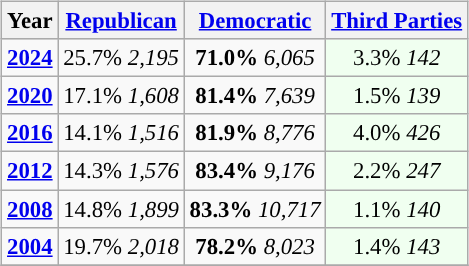<table class="wikitable" style="float:right; font-size:95%;">
<tr bgcolor=lightgrey>
<th>Year</th>
<th><a href='#'>Republican</a></th>
<th><a href='#'>Democratic</a></th>
<th><a href='#'>Third Parties</a></th>
</tr>
<tr>
<td style="text-align:center; "><strong><a href='#'>2024</a></strong></td>
<td style="text-align:center; ">25.7% <em>2,195</em></td>
<td style="text-align:center; "><strong>71.0%</strong>  <em>6,065</em></td>
<td style="text-align:center; background:honeyDew;">3.3% <em>142</em></td>
</tr>
<tr>
<td style="text-align:center; "><strong><a href='#'>2020</a></strong></td>
<td style="text-align:center; ">17.1% <em>1,608</em></td>
<td style="text-align:center; "><strong>81.4%</strong>  <em>7,639</em></td>
<td style="text-align:center; background:honeyDew;">1.5% <em>139</em></td>
</tr>
<tr>
<td style="text-align:center; "><strong><a href='#'>2016</a></strong></td>
<td style="text-align:center; ">14.1% <em>1,516</em></td>
<td style="text-align:center; "><strong>81.9%</strong>  <em>8,776</em></td>
<td style="text-align:center; background:honeyDew;">4.0% <em>426</em></td>
</tr>
<tr>
<td style="text-align:center; "><strong><a href='#'>2012</a></strong></td>
<td style="text-align:center; ">14.3% <em>1,576</em></td>
<td style="text-align:center; "><strong>83.4%</strong>  <em>9,176</em></td>
<td style="text-align:center; background:honeyDew;">2.2% <em>247</em></td>
</tr>
<tr>
<td style="text-align:center; "><strong><a href='#'>2008</a></strong></td>
<td style="text-align:center; ">14.8% <em>1,899</em></td>
<td style="text-align:center; "><strong>83.3%</strong>  <em>10,717</em></td>
<td style="text-align:center; background:honeyDew;">1.1% <em>140</em></td>
</tr>
<tr>
<td style="text-align:center; "><strong><a href='#'>2004</a></strong></td>
<td style="text-align:center; ">19.7% <em>2,018</em></td>
<td style="text-align:center; "><strong>78.2%</strong>  <em>8,023</em></td>
<td style="text-align:center; background:honeyDew;">1.4% <em>143</em></td>
</tr>
<tr>
</tr>
</table>
